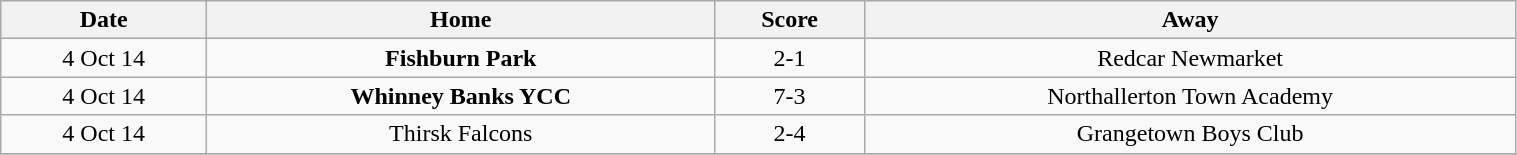<table class="wikitable " style="text-align:center; width:80%;">
<tr>
<th>Date</th>
<th>Home</th>
<th>Score</th>
<th>Away</th>
</tr>
<tr>
<td>4 Oct 14</td>
<td><strong>Fishburn Park</strong></td>
<td>2-1</td>
<td>Redcar Newmarket</td>
</tr>
<tr>
<td>4 Oct 14</td>
<td><strong>Whinney Banks YCC</strong></td>
<td>7-3</td>
<td>Northallerton Town Academy</td>
</tr>
<tr>
<td>4 Oct 14</td>
<td>Thirsk Falcons</td>
<td>2-4</td>
<td>Grangetown Boys Club</td>
</tr>
<tr>
</tr>
</table>
